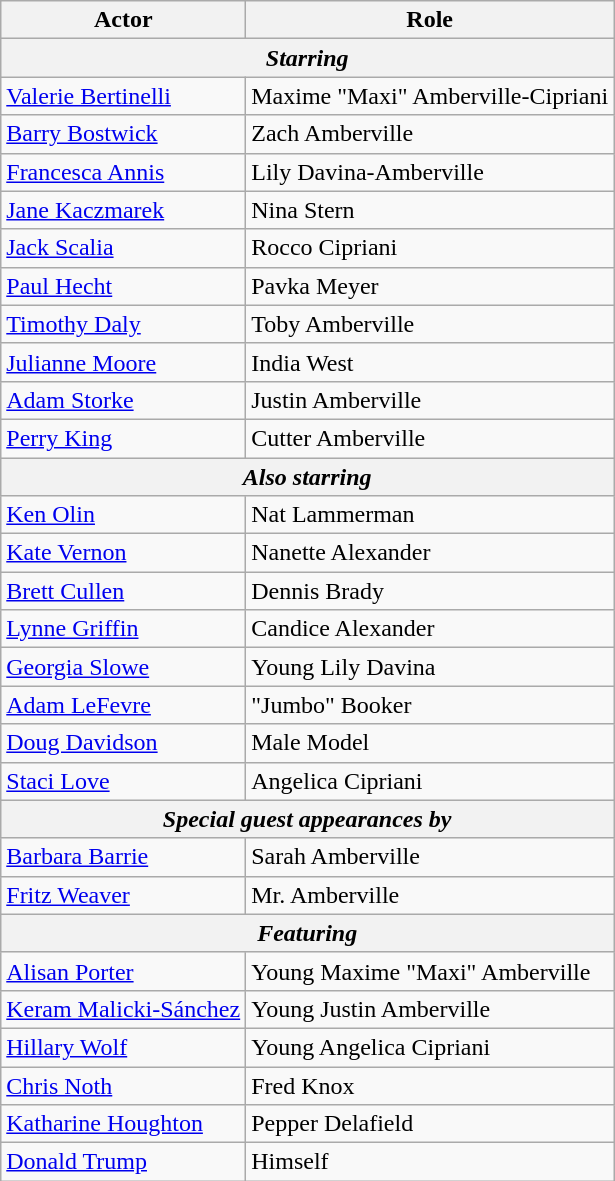<table class="wikitable">
<tr>
<th>Actor</th>
<th>Role</th>
</tr>
<tr>
<th colspan="2"><em>Starring</em></th>
</tr>
<tr>
<td><a href='#'>Valerie Bertinelli</a></td>
<td>Maxime "Maxi" Amberville-Cipriani</td>
</tr>
<tr>
<td><a href='#'>Barry Bostwick</a></td>
<td>Zach Amberville</td>
</tr>
<tr>
<td><a href='#'>Francesca Annis</a></td>
<td>Lily Davina-Amberville</td>
</tr>
<tr>
<td><a href='#'>Jane Kaczmarek</a></td>
<td>Nina Stern</td>
</tr>
<tr>
<td><a href='#'>Jack Scalia</a></td>
<td>Rocco Cipriani</td>
</tr>
<tr>
<td><a href='#'>Paul Hecht</a></td>
<td>Pavka Meyer</td>
</tr>
<tr>
<td><a href='#'>Timothy Daly</a></td>
<td>Toby Amberville</td>
</tr>
<tr>
<td><a href='#'>Julianne Moore</a></td>
<td>India West</td>
</tr>
<tr>
<td><a href='#'>Adam Storke</a></td>
<td>Justin Amberville</td>
</tr>
<tr>
<td><a href='#'>Perry King</a></td>
<td>Cutter Amberville</td>
</tr>
<tr>
<th colspan="2"><em>Also starring</em></th>
</tr>
<tr>
<td><a href='#'>Ken Olin</a></td>
<td>Nat Lammerman</td>
</tr>
<tr>
<td><a href='#'>Kate Vernon</a></td>
<td>Nanette Alexander</td>
</tr>
<tr>
<td><a href='#'>Brett Cullen</a></td>
<td>Dennis Brady</td>
</tr>
<tr>
<td><a href='#'>Lynne Griffin</a></td>
<td>Candice Alexander</td>
</tr>
<tr>
<td><a href='#'>Georgia Slowe</a></td>
<td>Young Lily Davina</td>
</tr>
<tr>
<td><a href='#'>Adam LeFevre</a></td>
<td>"Jumbo" Booker</td>
</tr>
<tr>
<td><a href='#'>Doug Davidson</a></td>
<td>Male Model</td>
</tr>
<tr>
<td><a href='#'>Staci Love</a></td>
<td>Angelica Cipriani</td>
</tr>
<tr>
<th colspan="2"><em>Special guest appearances by</em></th>
</tr>
<tr>
<td><a href='#'>Barbara Barrie</a></td>
<td>Sarah Amberville</td>
</tr>
<tr>
<td><a href='#'>Fritz Weaver</a></td>
<td>Mr. Amberville</td>
</tr>
<tr>
<th colspan="2"><em>Featuring</em></th>
</tr>
<tr>
<td><a href='#'>Alisan Porter</a></td>
<td>Young Maxime "Maxi" Amberville</td>
</tr>
<tr>
<td><a href='#'>Keram Malicki-Sánchez</a></td>
<td>Young Justin Amberville</td>
</tr>
<tr>
<td><a href='#'>Hillary Wolf</a></td>
<td>Young Angelica Cipriani</td>
</tr>
<tr>
<td><a href='#'>Chris Noth</a></td>
<td>Fred Knox</td>
</tr>
<tr>
<td><a href='#'>Katharine Houghton</a></td>
<td>Pepper Delafield</td>
</tr>
<tr>
<td><a href='#'>Donald Trump</a></td>
<td>Himself</td>
</tr>
</table>
